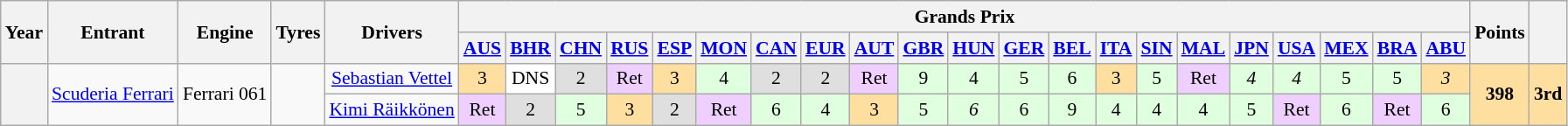<table class="wikitable" style="text-align:center; font-size:90%">
<tr>
<th rowspan="2">Year</th>
<th rowspan="2">Entrant</th>
<th rowspan="2">Engine</th>
<th rowspan="2">Tyres</th>
<th rowspan="2">Drivers</th>
<th colspan="21">Grands Prix</th>
<th rowspan="2">Points</th>
<th rowspan="2"></th>
</tr>
<tr>
<th><a href='#'>AUS</a></th>
<th><a href='#'>BHR</a></th>
<th><a href='#'>CHN</a></th>
<th><a href='#'>RUS</a></th>
<th><a href='#'>ESP</a></th>
<th><a href='#'>MON</a></th>
<th><a href='#'>CAN</a></th>
<th><a href='#'>EUR</a></th>
<th><a href='#'>AUT</a></th>
<th><a href='#'>GBR</a></th>
<th><a href='#'>HUN</a></th>
<th><a href='#'>GER</a></th>
<th><a href='#'>BEL</a></th>
<th><a href='#'>ITA</a></th>
<th><a href='#'>SIN</a></th>
<th><a href='#'>MAL</a></th>
<th><a href='#'>JPN</a></th>
<th><a href='#'>USA</a></th>
<th><a href='#'>MEX</a></th>
<th><a href='#'>BRA</a></th>
<th><a href='#'>ABU</a></th>
</tr>
<tr>
<th rowspan=2></th>
<td rowspan=2><a href='#'>Scuderia Ferrari</a></td>
<td rowspan=2>Ferrari 061</td>
<td rowspan=2></td>
<td align="center"><a href='#'>Sebastian Vettel</a></td>
<td style="background-color:#ffdf9f">3</td>
<td style="background-color:#ffffff">DNS</td>
<td style="background-color:#DFDFDF">2</td>
<td style="background-color:#efcfff">Ret</td>
<td style="background-color:#ffdf9f">3</td>
<td style="background-color:#DFFFDF">4</td>
<td style="background-color:#DFDFDF">2</td>
<td style="background-color:#DFDFDF">2</td>
<td style="background-color:#efcfff">Ret</td>
<td style="background-color:#DFFFDF">9</td>
<td style="background-color:#DFFFDF">4</td>
<td style="background-color:#DFFFDF">5</td>
<td style="background-color:#DFFFDF">6</td>
<td style="background-color:#ffdf9f">3</td>
<td style="background-color:#DFFFDF">5</td>
<td style="background-color:#efcfff">Ret</td>
<td style="background-color:#DFFFDF"><em>4</em></td>
<td style="background-color:#DFFFDF"><em>4</em></td>
<td style="background-color:#DFFFDF">5</td>
<td style="background-color:#DFFFDF">5</td>
<td style="background-color:#ffdf9f"><em>3</em></td>
<td rowspan="2" style="background-color:#ffdf9f"><strong>398</strong></td>
<td rowspan="2" style="background-color:#ffdf9f"><strong>3rd</strong></td>
</tr>
<tr>
<td align="center"><a href='#'>Kimi Räikkönen</a></td>
<td style="background-color:#efcfff">Ret</td>
<td style="background-color:#DFDFDF">2</td>
<td style="background-color:#DFFFDF">5</td>
<td style="background-color:#ffdf9f">3</td>
<td style="background-color:#DFDFDF">2</td>
<td style="background-color:#efcfff">Ret</td>
<td style="background-color:#DFFFDF">6</td>
<td style="background-color:#DFFFDF">4</td>
<td style="background-color:#ffdf9f">3</td>
<td style="background-color:#DFFFDF">5</td>
<td style="background-color:#DFFFDF"><em>6</em></td>
<td style="background-color:#DFFFDF">6</td>
<td style="background-color:#DFFFDF">9</td>
<td style="background-color:#DFFFDF">4</td>
<td style="background-color:#DFFFDF">4</td>
<td style="background-color:#DFFFDF">4</td>
<td style="background-color:#DFFFDF">5</td>
<td style="background-color:#efcfff">Ret</td>
<td style="background-color:#DFFFDF">6</td>
<td style="background-color:#efcfff">Ret</td>
<td style="background-color:#DFFFDF">6</td>
</tr>
</table>
